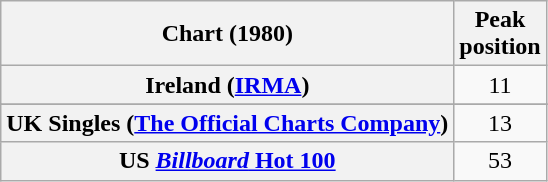<table class="wikitable sortable plainrowheaders">
<tr>
<th>Chart (1980)</th>
<th>Peak<br>position</th>
</tr>
<tr>
<th scope="row">Ireland (<a href='#'>IRMA</a>)</th>
<td style="text-align:center;">11</td>
</tr>
<tr>
</tr>
<tr>
</tr>
<tr>
<th scope="row">UK Singles (<a href='#'>The Official Charts Company</a>)</th>
<td align="center">13</td>
</tr>
<tr>
<th scope="row">US <a href='#'><em>Billboard</em> Hot 100</a></th>
<td align="center">53</td>
</tr>
</table>
